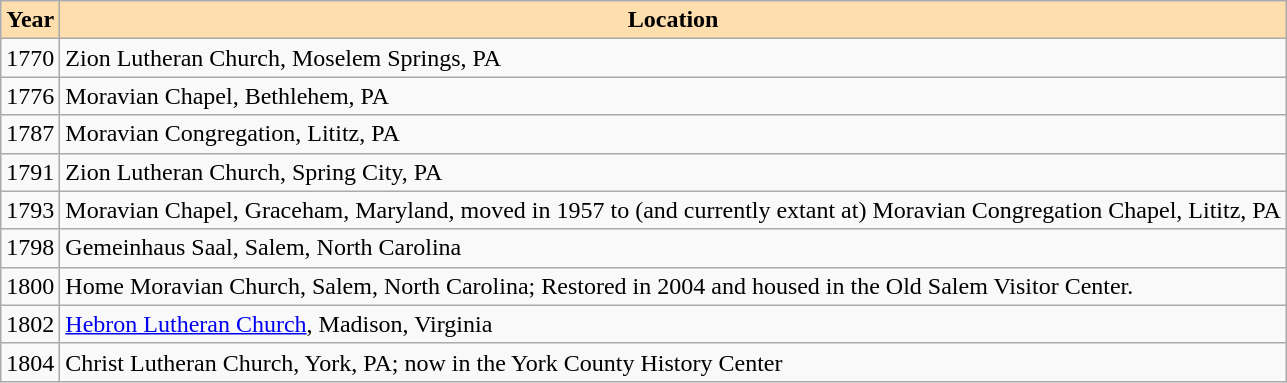<table class="wikitable" style="align: center; float: center; margin-left: 0.5em">
<tr>
<th style="background:#ffdead;">Year</th>
<th style="background:#ffdead;">Location</th>
</tr>
<tr>
<td>1770</td>
<td>Zion Lutheran Church, Moselem Springs, PA</td>
</tr>
<tr>
<td>1776</td>
<td>Moravian Chapel, Bethlehem, PA</td>
</tr>
<tr>
<td>1787</td>
<td>Moravian Congregation, Lititz, PA</td>
</tr>
<tr>
<td>1791</td>
<td>Zion Lutheran Church, Spring City, PA</td>
</tr>
<tr>
<td>1793</td>
<td>Moravian Chapel, Graceham, Maryland, moved in 1957 to (and currently extant at) Moravian Congregation Chapel, Lititz, PA</td>
</tr>
<tr>
<td>1798</td>
<td>Gemeinhaus Saal, Salem, North Carolina</td>
</tr>
<tr>
<td>1800</td>
<td>Home Moravian Church, Salem, North Carolina; Restored in 2004 and housed in the Old Salem Visitor Center.</td>
</tr>
<tr>
<td>1802</td>
<td><a href='#'>Hebron Lutheran Church</a>, Madison, Virginia</td>
</tr>
<tr>
<td>1804</td>
<td>Christ Lutheran Church, York, PA; now in the York County History Center</td>
</tr>
</table>
